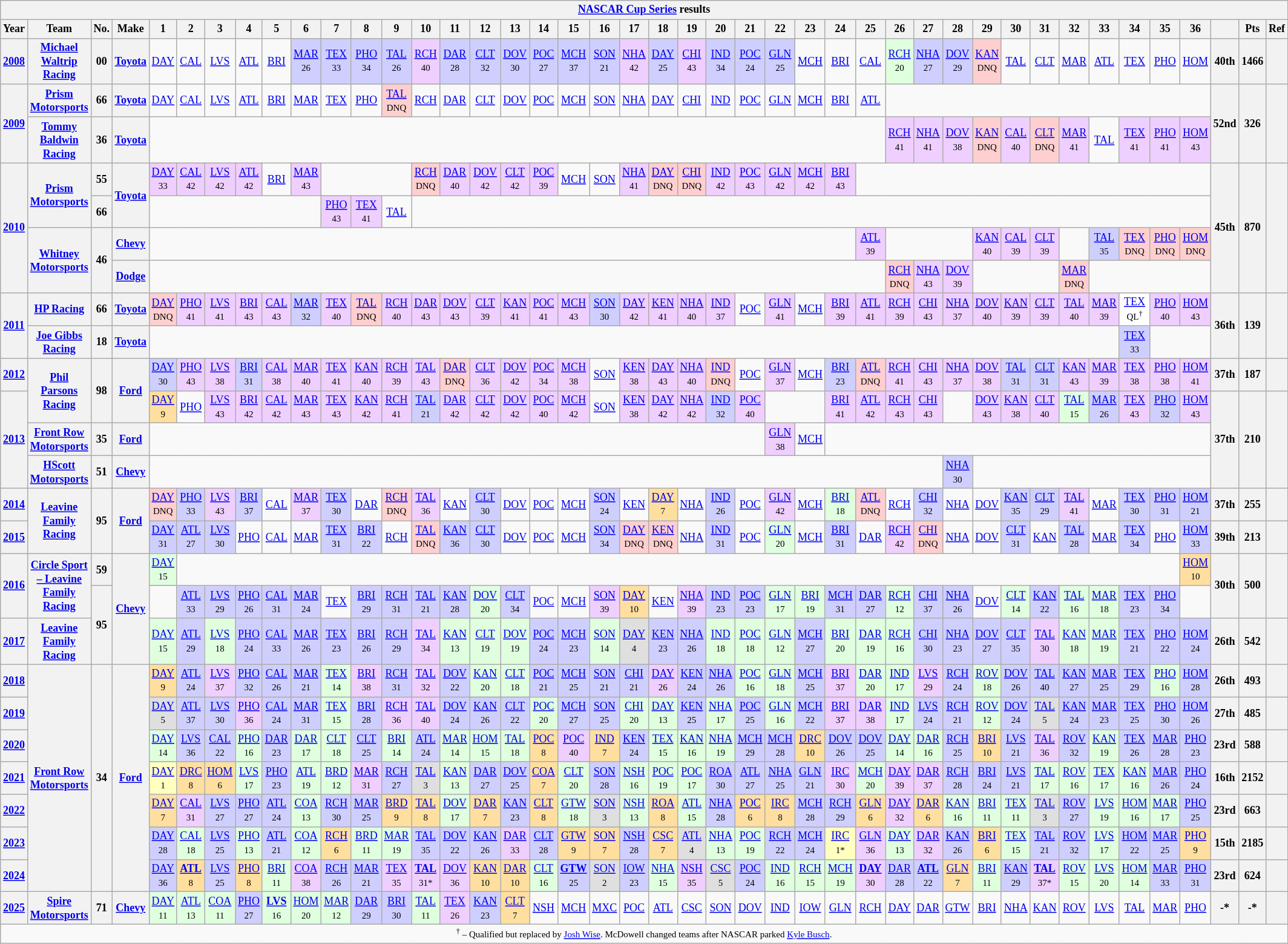<table class="wikitable" style="text-align:center; font-size:75%">
<tr>
<th colspan=45><a href='#'>NASCAR Cup Series</a> results</th>
</tr>
<tr>
<th>Year</th>
<th>Team</th>
<th>No.</th>
<th>Make</th>
<th>1</th>
<th>2</th>
<th>3</th>
<th>4</th>
<th>5</th>
<th>6</th>
<th>7</th>
<th>8</th>
<th>9</th>
<th>10</th>
<th>11</th>
<th>12</th>
<th>13</th>
<th>14</th>
<th>15</th>
<th>16</th>
<th>17</th>
<th>18</th>
<th>19</th>
<th>20</th>
<th>21</th>
<th>22</th>
<th>23</th>
<th>24</th>
<th>25</th>
<th>26</th>
<th>27</th>
<th>28</th>
<th>29</th>
<th>30</th>
<th>31</th>
<th>32</th>
<th>33</th>
<th>34</th>
<th>35</th>
<th>36</th>
<th></th>
<th>Pts</th>
<th>Ref</th>
</tr>
<tr>
<th><a href='#'>2008</a></th>
<th><a href='#'>Michael Waltrip Racing</a></th>
<th>00</th>
<th><a href='#'>Toyota</a></th>
<td><a href='#'>DAY</a></td>
<td><a href='#'>CAL</a></td>
<td><a href='#'>LVS</a></td>
<td><a href='#'>ATL</a></td>
<td><a href='#'>BRI</a></td>
<td style="background:#CFCFFF;"><a href='#'>MAR</a><br><small>26</small></td>
<td style="background:#CFCFFF;"><a href='#'>TEX</a><br><small>33</small></td>
<td style="background:#CFCFFF;"><a href='#'>PHO</a><br><small>34</small></td>
<td style="background:#CFCFFF;"><a href='#'>TAL</a><br><small>26</small></td>
<td style="background:#EFCFFF;"><a href='#'>RCH</a><br><small>40</small></td>
<td style="background:#CFCFFF;"><a href='#'>DAR</a><br><small>28</small></td>
<td style="background:#CFCFFF;"><a href='#'>CLT</a><br><small>32</small></td>
<td style="background:#CFCFFF;"><a href='#'>DOV</a><br><small>30</small></td>
<td style="background:#CFCFFF;"><a href='#'>POC</a><br><small>27</small></td>
<td style="background:#CFCFFF;"><a href='#'>MCH</a><br><small>37</small></td>
<td style="background:#CFCFFF;"><a href='#'>SON</a><br><small>21</small></td>
<td style="background:#EFCFFF;"><a href='#'>NHA</a><br><small>42</small></td>
<td style="background:#CFCFFF;"><a href='#'>DAY</a><br><small>25</small></td>
<td style="background:#EFCFFF;"><a href='#'>CHI</a><br><small>43</small></td>
<td style="background:#CFCFFF;"><a href='#'>IND</a><br><small>34</small></td>
<td style="background:#CFCFFF;"><a href='#'>POC</a><br><small>24</small></td>
<td style="background:#CFCFFF;"><a href='#'>GLN</a><br><small>25</small></td>
<td><a href='#'>MCH</a></td>
<td><a href='#'>BRI</a></td>
<td><a href='#'>CAL</a></td>
<td style="background:#DFFFDF;"><a href='#'>RCH</a><br><small>20</small></td>
<td style="background:#CFCFFF;"><a href='#'>NHA</a><br><small>27</small></td>
<td style="background:#CFCFFF;"><a href='#'>DOV</a><br><small>29</small></td>
<td style="background:#FFCFCF;"><a href='#'>KAN</a><br><small>DNQ</small></td>
<td><a href='#'>TAL</a></td>
<td><a href='#'>CLT</a></td>
<td><a href='#'>MAR</a></td>
<td><a href='#'>ATL</a></td>
<td><a href='#'>TEX</a></td>
<td><a href='#'>PHO</a></td>
<td><a href='#'>HOM</a></td>
<th>40th</th>
<th>1466</th>
<th></th>
</tr>
<tr>
<th rowspan=2><a href='#'>2009</a></th>
<th><a href='#'>Prism Motorsports</a></th>
<th>66</th>
<th><a href='#'>Toyota</a></th>
<td><a href='#'>DAY</a></td>
<td><a href='#'>CAL</a></td>
<td><a href='#'>LVS</a></td>
<td><a href='#'>ATL</a></td>
<td><a href='#'>BRI</a></td>
<td><a href='#'>MAR</a></td>
<td><a href='#'>TEX</a></td>
<td><a href='#'>PHO</a></td>
<td style="background:#FFCFCF;"><a href='#'>TAL</a><br><small>DNQ</small></td>
<td><a href='#'>RCH</a></td>
<td><a href='#'>DAR</a></td>
<td><a href='#'>CLT</a></td>
<td><a href='#'>DOV</a></td>
<td><a href='#'>POC</a></td>
<td><a href='#'>MCH</a></td>
<td><a href='#'>SON</a></td>
<td><a href='#'>NHA</a></td>
<td><a href='#'>DAY</a></td>
<td><a href='#'>CHI</a></td>
<td><a href='#'>IND</a></td>
<td><a href='#'>POC</a></td>
<td><a href='#'>GLN</a></td>
<td><a href='#'>MCH</a></td>
<td><a href='#'>BRI</a></td>
<td><a href='#'>ATL</a></td>
<td colspan=11></td>
<th rowspan=2>52nd</th>
<th rowspan=2>326</th>
<th rowspan=2></th>
</tr>
<tr>
<th><a href='#'>Tommy Baldwin Racing</a></th>
<th>36</th>
<th><a href='#'>Toyota</a></th>
<td colspan=25></td>
<td style="background:#EFCFFF;"><a href='#'>RCH</a><br><small>41</small></td>
<td style="background:#EFCFFF;"><a href='#'>NHA</a><br><small>41</small></td>
<td style="background:#EFCFFF;"><a href='#'>DOV</a><br><small>38</small></td>
<td style="background:#FFCFCF;"><a href='#'>KAN</a><br><small>DNQ</small></td>
<td style="background:#EFCFFF;"><a href='#'>CAL</a><br><small>40</small></td>
<td style="background:#FFCFCF;"><a href='#'>CLT</a><br><small>DNQ</small></td>
<td style="background:#EFCFFF;"><a href='#'>MAR</a><br><small>41</small></td>
<td><a href='#'>TAL</a></td>
<td style="background:#EFCFFF;"><a href='#'>TEX</a><br><small>41</small></td>
<td style="background:#EFCFFF;"><a href='#'>PHO</a><br><small>41</small></td>
<td style="background:#EFCFFF;"><a href='#'>HOM</a><br><small>43</small></td>
</tr>
<tr>
<th rowspan=4><a href='#'>2010</a></th>
<th rowspan=2><a href='#'>Prism Motorsports</a></th>
<th>55</th>
<th rowspan=2><a href='#'>Toyota</a></th>
<td style="background:#EFCFFF;"><a href='#'>DAY</a><br><small>33</small></td>
<td style="background:#EFCFFF;"><a href='#'>CAL</a><br><small>42</small></td>
<td style="background:#EFCFFF;"><a href='#'>LVS</a><br><small>42</small></td>
<td style="background:#EFCFFF;"><a href='#'>ATL</a><br><small>42</small></td>
<td><a href='#'>BRI</a></td>
<td style="background:#EFCFFF;"><a href='#'>MAR</a><br><small>43</small></td>
<td colspan=3></td>
<td style="background:#FFCFCF;"><a href='#'>RCH</a><br><small>DNQ</small></td>
<td style="background:#EFCFFF;"><a href='#'>DAR</a><br><small>40</small></td>
<td style="background:#EFCFFF;"><a href='#'>DOV</a><br><small>42</small></td>
<td style="background:#EFCFFF;"><a href='#'>CLT</a><br><small>42</small></td>
<td style="background:#EFCFFF;"><a href='#'>POC</a><br><small>39</small></td>
<td><a href='#'>MCH</a></td>
<td><a href='#'>SON</a></td>
<td style="background:#EFCFFF;"><a href='#'>NHA</a><br><small>41</small></td>
<td style="background:#FFCFCF;"><a href='#'>DAY</a><br><small>DNQ</small></td>
<td style="background:#FFCFCF;"><a href='#'>CHI</a><br><small>DNQ</small></td>
<td style="background:#EFCFFF;"><a href='#'>IND</a><br><small>42</small></td>
<td style="background:#EFCFFF;"><a href='#'>POC</a><br><small>43</small></td>
<td style="background:#EFCFFF;"><a href='#'>GLN</a><br><small>42</small></td>
<td style="background:#EFCFFF;"><a href='#'>MCH</a><br><small>42</small></td>
<td style="background:#EFCFFF;"><a href='#'>BRI</a><br><small>43</small></td>
<td colspan=12></td>
<th rowspan=4>45th</th>
<th rowspan=4>870</th>
<th rowspan=4></th>
</tr>
<tr>
<th>66</th>
<td colspan=6></td>
<td style="background:#EFCFFF;"><a href='#'>PHO</a><br><small>43</small></td>
<td style="background:#EFCFFF;"><a href='#'>TEX</a><br><small>41</small></td>
<td><a href='#'>TAL</a></td>
<td colspan=27></td>
</tr>
<tr>
<th rowspan=2><a href='#'>Whitney Motorsports</a></th>
<th rowspan=2>46</th>
<th><a href='#'>Chevy</a></th>
<td colspan=24></td>
<td style="background:#EFCFFF;"><a href='#'>ATL</a><br><small>39</small></td>
<td colspan=3></td>
<td style="background:#EFCFFF;"><a href='#'>KAN</a><br><small>40</small></td>
<td style="background:#EFCFFF;"><a href='#'>CAL</a><br><small>39</small></td>
<td style="background:#EFCFFF;"><a href='#'>CLT</a><br><small>39</small></td>
<td colspan=1></td>
<td style="background:#CFCFFF;"><a href='#'>TAL</a><br><small>35</small></td>
<td style="background:#FFCFCF;"><a href='#'>TEX</a><br><small>DNQ</small></td>
<td style="background:#FFCFCF;"><a href='#'>PHO</a><br><small>DNQ</small></td>
<td style="background:#FFCFCF;"><a href='#'>HOM</a><br><small>DNQ</small></td>
</tr>
<tr>
<th><a href='#'>Dodge</a></th>
<td colspan=25></td>
<td style="background:#FFCFCF;"><a href='#'>RCH</a><br><small>DNQ</small></td>
<td style="background:#EFCFFF;"><a href='#'>NHA</a><br><small>43</small></td>
<td style="background:#EFCFFF;"><a href='#'>DOV</a><br><small>39</small></td>
<td colspan=3></td>
<td style="background:#FFCFCF;"><a href='#'>MAR</a><br><small>DNQ</small></td>
<td colspan=4></td>
</tr>
<tr>
<th rowspan=2><a href='#'>2011</a></th>
<th><a href='#'>HP Racing</a></th>
<th>66</th>
<th><a href='#'>Toyota</a></th>
<td style="background:#FFCFCF;"><a href='#'>DAY</a><br><small>DNQ</small></td>
<td style="background:#EFCFFF;"><a href='#'>PHO</a><br><small>41</small></td>
<td style="background:#EFCFFF;"><a href='#'>LVS</a><br><small>41</small></td>
<td style="background:#EFCFFF;"><a href='#'>BRI</a><br><small>43</small></td>
<td style="background:#EFCFFF;"><a href='#'>CAL</a><br><small>43</small></td>
<td style="background:#CFCFFF;"><a href='#'>MAR</a><br><small>32</small></td>
<td style="background:#EFCFFF;"><a href='#'>TEX</a><br><small>40</small></td>
<td style="background:#FFCFCF;"><a href='#'>TAL</a><br><small>DNQ</small></td>
<td style="background:#EFCFFF;"><a href='#'>RCH</a><br><small>40</small></td>
<td style="background:#EFCFFF;"><a href='#'>DAR</a><br><small>43</small></td>
<td style="background:#EFCFFF;"><a href='#'>DOV</a><br><small>43</small></td>
<td style="background:#EFCFFF;"><a href='#'>CLT</a><br><small>39</small></td>
<td style="background:#EFCFFF;"><a href='#'>KAN</a><br><small>41</small></td>
<td style="background:#EFCFFF;"><a href='#'>POC</a><br><small>41</small></td>
<td style="background:#EFCFFF;"><a href='#'>MCH</a><br><small>43</small></td>
<td style="background:#CFCFFF;"><a href='#'>SON</a><br><small>30</small></td>
<td style="background:#EFCFFF;"><a href='#'>DAY</a><br><small>42</small></td>
<td style="background:#EFCFFF;"><a href='#'>KEN</a><br><small>41</small></td>
<td style="background:#EFCFFF;"><a href='#'>NHA</a><br><small>40</small></td>
<td style="background:#EFCFFF;"><a href='#'>IND</a><br><small>37</small></td>
<td><a href='#'>POC</a></td>
<td style="background:#EFCFFF;"><a href='#'>GLN</a><br><small>41</small></td>
<td><a href='#'>MCH</a></td>
<td style="background:#EFCFFF;"><a href='#'>BRI</a><br><small>39</small></td>
<td style="background:#EFCFFF;"><a href='#'>ATL</a><br><small>41</small></td>
<td style="background:#EFCFFF;"><a href='#'>RCH</a><br><small>39</small></td>
<td style="background:#EFCFFF;"><a href='#'>CHI</a><br><small>43</small></td>
<td style="background:#EFCFFF;"><a href='#'>NHA</a><br><small>37</small></td>
<td style="background:#EFCFFF;"><a href='#'>DOV</a><br><small>40</small></td>
<td style="background:#EFCFFF;"><a href='#'>KAN</a><br><small>39</small></td>
<td style="background:#EFCFFF;"><a href='#'>CLT</a><br><small>39</small></td>
<td style="background:#EFCFFF;"><a href='#'>TAL</a><br><small>40</small></td>
<td style="background:#EFCFFF;"><a href='#'>MAR</a><br><small>39</small></td>
<td style="background:#FFFFFF;"><a href='#'>TEX</a><br><small>QL<sup>†</sup></small></td>
<td style="background:#EFCFFF;"><a href='#'>PHO</a><br><small>40</small></td>
<td style="background:#EFCFFF;"><a href='#'>HOM</a><br><small>43</small></td>
<th rowspan=2>36th</th>
<th rowspan=2>139</th>
<th rowspan=2></th>
</tr>
<tr>
<th><a href='#'>Joe Gibbs Racing</a></th>
<th>18</th>
<th><a href='#'>Toyota</a></th>
<td colspan=33></td>
<td style="background:#CFCFFF;"><a href='#'>TEX</a><br><small>33</small></td>
<td colspan=2></td>
</tr>
<tr>
<th><a href='#'>2012</a></th>
<th rowspan=2><a href='#'>Phil Parsons Racing</a></th>
<th rowspan=2>98</th>
<th rowspan=2><a href='#'>Ford</a></th>
<td style="background:#CFCFFF;"><a href='#'>DAY</a><br><small>30</small></td>
<td style="background:#EFCFFF;"><a href='#'>PHO</a><br><small>43</small></td>
<td style="background:#EFCFFF;"><a href='#'>LVS</a><br><small>38</small></td>
<td style="background:#CFCFFF;"><a href='#'>BRI</a><br><small>31</small></td>
<td style="background:#EFCFFF;"><a href='#'>CAL</a><br><small>38</small></td>
<td style="background:#EFCFFF;"><a href='#'>MAR</a><br><small>40</small></td>
<td style="background:#EFCFFF;"><a href='#'>TEX</a><br><small>41</small></td>
<td style="background:#EFCFFF;"><a href='#'>KAN</a><br><small>40</small></td>
<td style="background:#EFCFFF;"><a href='#'>RCH</a><br><small>39</small></td>
<td style="background:#EFCFFF;"><a href='#'>TAL</a><br><small>43</small></td>
<td style="background:#FFCFCF;"><a href='#'>DAR</a><br><small>DNQ</small></td>
<td style="background:#EFCFFF;"><a href='#'>CLT</a><br><small>36</small></td>
<td style="background:#EFCFFF;"><a href='#'>DOV</a><br><small>42</small></td>
<td style="background:#EFCFFF;"><a href='#'>POC</a><br><small>34</small></td>
<td style="background:#EFCFFF;"><a href='#'>MCH</a><br><small>38</small></td>
<td><a href='#'>SON</a></td>
<td style="background:#EFCFFF;"><a href='#'>KEN</a><br><small>38</small></td>
<td style="background:#EFCFFF;"><a href='#'>DAY</a><br><small>43</small></td>
<td style="background:#EFCFFF;"><a href='#'>NHA</a><br><small>40</small></td>
<td style="background:#FFCFCF;"><a href='#'>IND</a><br><small>DNQ</small></td>
<td><a href='#'>POC</a></td>
<td style="background:#EFCFFF;"><a href='#'>GLN</a><br><small>37</small></td>
<td><a href='#'>MCH</a></td>
<td style="background:#CFCFFF;"><a href='#'>BRI</a><br><small>23</small></td>
<td style="background:#FFCFCF;"><a href='#'>ATL</a><br><small>DNQ</small></td>
<td style="background:#EFCFFF;"><a href='#'>RCH</a><br><small>41</small></td>
<td style="background:#EFCFFF;"><a href='#'>CHI</a><br><small>43</small></td>
<td style="background:#EFCFFF;"><a href='#'>NHA</a><br><small>37</small></td>
<td style="background:#EFCFFF;"><a href='#'>DOV</a><br><small>38</small></td>
<td style="background:#CFCFFF;"><a href='#'>TAL</a><br><small>31</small></td>
<td style="background:#CFCFFF;"><a href='#'>CLT</a><br><small>31</small></td>
<td style="background:#EFCFFF;"><a href='#'>KAN</a><br><small>43</small></td>
<td style="background:#EFCFFF;"><a href='#'>MAR</a><br><small>39</small></td>
<td style="background:#EFCFFF;"><a href='#'>TEX</a><br><small>38</small></td>
<td style="background:#EFCFFF;"><a href='#'>PHO</a><br><small>38</small></td>
<td style="background:#EFCFFF;"><a href='#'>HOM</a><br><small>41</small></td>
<th>37th</th>
<th>187</th>
<th></th>
</tr>
<tr>
<th rowspan=3><a href='#'>2013</a></th>
<td style="background:#FFDF9F;"><a href='#'>DAY</a><br><small>9</small></td>
<td><a href='#'>PHO</a></td>
<td style="background:#EFCFFF;"><a href='#'>LVS</a><br><small>43</small></td>
<td style="background:#EFCFFF;"><a href='#'>BRI</a><br><small>42</small></td>
<td style="background:#EFCFFF;"><a href='#'>CAL</a><br><small>42</small></td>
<td style="background:#EFCFFF;"><a href='#'>MAR</a><br><small>43</small></td>
<td style="background:#EFCFFF;"><a href='#'>TEX</a><br><small>43</small></td>
<td style="background:#EFCFFF;"><a href='#'>KAN</a><br><small>42</small></td>
<td style="background:#EFCFFF;"><a href='#'>RCH</a><br><small>41</small></td>
<td style="background:#CFCFFF;"><a href='#'>TAL</a><br><small>21</small></td>
<td style="background:#EFCFFF;"><a href='#'>DAR</a><br><small>42</small></td>
<td style="background:#EFCFFF;"><a href='#'>CLT</a><br><small>42</small></td>
<td style="background:#EFCFFF;"><a href='#'>DOV</a><br><small>42</small></td>
<td style="background:#EFCFFF;"><a href='#'>POC</a><br><small>40</small></td>
<td style="background:#EFCFFF;"><a href='#'>MCH</a><br><small>42</small></td>
<td><a href='#'>SON</a></td>
<td style="background:#EFCFFF;"><a href='#'>KEN</a><br><small>38</small></td>
<td style="background:#EFCFFF;"><a href='#'>DAY</a><br><small>42</small></td>
<td style="background:#EFCFFF;"><a href='#'>NHA</a><br><small>42</small></td>
<td style="background:#CFCFFF;"><a href='#'>IND</a><br><small>32</small></td>
<td style="background:#EFCFFF;"><a href='#'>POC</a><br><small>40</small></td>
<td colspan=2></td>
<td style="background:#EFCFFF;"><a href='#'>BRI</a><br><small>41</small></td>
<td style="background:#EFCFFF;"><a href='#'>ATL</a><br><small>42</small></td>
<td style="background:#EFCFFF;"><a href='#'>RCH</a><br><small>43</small></td>
<td style="background:#EFCFFF;"><a href='#'>CHI</a><br><small>43</small></td>
<td></td>
<td style="background:#EFCFFF;"><a href='#'>DOV</a><br><small>43</small></td>
<td style="background:#EFCFFF;"><a href='#'>KAN</a><br><small>38</small></td>
<td style="background:#EFCFFF;"><a href='#'>CLT</a><br><small>40</small></td>
<td style="background:#DFFFDF;"><a href='#'>TAL</a><br><small>15</small></td>
<td style="background:#CFCFFF;"><a href='#'>MAR</a><br><small>26</small></td>
<td style="background:#EFCFFF;"><a href='#'>TEX</a><br><small>43</small></td>
<td style="background:#CFCFFF;"><a href='#'>PHO</a><br><small>32</small></td>
<td style="background:#EFCFFF;"><a href='#'>HOM</a><br><small>43</small></td>
<th rowspan=3>37th</th>
<th rowspan=3>210</th>
<th rowspan=3></th>
</tr>
<tr>
<th><a href='#'>Front Row Motorsports</a></th>
<th>35</th>
<th><a href='#'>Ford</a></th>
<td colspan=21></td>
<td style="background:#EFCFFF;"><a href='#'>GLN</a><br><small>38</small></td>
<td><a href='#'>MCH</a></td>
<td colspan=13></td>
</tr>
<tr>
<th><a href='#'>HScott Motorsports</a></th>
<th>51</th>
<th><a href='#'>Chevy</a></th>
<td colspan=27></td>
<td style="background:#CFCFFF;"><a href='#'>NHA</a><br><small>30</small></td>
<td colspan=8></td>
</tr>
<tr>
<th><a href='#'>2014</a></th>
<th rowspan=2><a href='#'>Leavine Family Racing</a></th>
<th rowspan=2>95</th>
<th rowspan=2><a href='#'>Ford</a></th>
<td style="background:#FFCFCF;"><a href='#'>DAY</a><br><small>DNQ</small></td>
<td style="background:#CFCFFF;"><a href='#'>PHO</a><br><small>33</small></td>
<td style="background:#EFCFFF;"><a href='#'>LVS</a><br><small>43</small></td>
<td style="background:#CFCFFF;"><a href='#'>BRI</a><br><small>37</small></td>
<td><a href='#'>CAL</a></td>
<td style="background:#EFCFFF;"><a href='#'>MAR</a><br><small>37</small></td>
<td style="background:#CFCFFF;"><a href='#'>TEX</a><br><small>30</small></td>
<td><a href='#'>DAR</a></td>
<td style="background:#FFCFCF;"><a href='#'>RCH</a><br><small>DNQ</small></td>
<td style="background:#EFCFFF;"><a href='#'>TAL</a><br><small>36</small></td>
<td><a href='#'>KAN</a></td>
<td style="background:#CFCFFF;"><a href='#'>CLT</a><br><small>30</small></td>
<td><a href='#'>DOV</a></td>
<td><a href='#'>POC</a></td>
<td><a href='#'>MCH</a></td>
<td style="background:#CFCFFF;"><a href='#'>SON</a><br><small>24</small></td>
<td><a href='#'>KEN</a></td>
<td style="background:#FFDF9F;"><a href='#'>DAY</a><br><small>7</small></td>
<td><a href='#'>NHA</a></td>
<td style="background:#CFCFFF;"><a href='#'>IND</a><br><small>26</small></td>
<td><a href='#'>POC</a></td>
<td style="background:#EFCFFF;"><a href='#'>GLN</a><br><small>42</small></td>
<td><a href='#'>MCH</a></td>
<td style="background:#DFFFDF;"><a href='#'>BRI</a><br><small>18</small></td>
<td style="background:#FFCFCF;"><a href='#'>ATL</a><br><small>DNQ</small></td>
<td><a href='#'>RCH</a></td>
<td style="background:#CFCFFF;"><a href='#'>CHI</a><br><small>32</small></td>
<td><a href='#'>NHA</a></td>
<td><a href='#'>DOV</a></td>
<td style="background:#CFCFFF;"><a href='#'>KAN</a><br><small>35</small></td>
<td style="background:#CFCFFF;"><a href='#'>CLT</a><br><small>29</small></td>
<td style="background:#EFCFFF;"><a href='#'>TAL</a><br><small>41</small></td>
<td><a href='#'>MAR</a></td>
<td style="background:#CFCFFF;"><a href='#'>TEX</a><br><small>30</small></td>
<td style="background:#CFCFFF;"><a href='#'>PHO</a><br><small>31</small></td>
<td style="background:#CFCFFF;"><a href='#'>HOM</a><br><small>21</small></td>
<th>37th</th>
<th>255</th>
<th></th>
</tr>
<tr>
<th><a href='#'>2015</a></th>
<td style="background:#CFCFFF;"><a href='#'>DAY</a><br><small>31</small></td>
<td style="background:#CFCFFF;"><a href='#'>ATL</a><br><small>27</small></td>
<td style="background:#CFCFFF;"><a href='#'>LVS</a><br><small>30</small></td>
<td><a href='#'>PHO</a></td>
<td><a href='#'>CAL</a></td>
<td><a href='#'>MAR</a></td>
<td style="background:#CFCFFF;"><a href='#'>TEX</a><br><small>31</small></td>
<td style="background:#CFCFFF;"><a href='#'>BRI</a><br><small>22</small></td>
<td><a href='#'>RCH</a></td>
<td style="background:#FFCFCF;"><a href='#'>TAL</a><br><small>DNQ</small></td>
<td style="background:#CFCFFF;"><a href='#'>KAN</a><br><small>36</small></td>
<td style="background:#CFCFFF;"><a href='#'>CLT</a><br><small>30</small></td>
<td><a href='#'>DOV</a></td>
<td><a href='#'>POC</a></td>
<td><a href='#'>MCH</a></td>
<td style="background:#CFCFFF;"><a href='#'>SON</a><br><small>34</small></td>
<td style="background:#FFCFCF;"><a href='#'>DAY</a><br><small>DNQ</small></td>
<td style="background:#FFCFCF;"><a href='#'>KEN</a><br><small>DNQ</small></td>
<td><a href='#'>NHA</a></td>
<td style="background:#CFCFFF;"><a href='#'>IND</a><br><small>31</small></td>
<td><a href='#'>POC</a></td>
<td style="background:#DFFFDF;"><a href='#'>GLN</a><br><small>20</small></td>
<td><a href='#'>MCH</a></td>
<td style="background:#CFCFFF;"><a href='#'>BRI</a><br><small>31</small></td>
<td><a href='#'>DAR</a></td>
<td style="background:#EFCFFF;"><a href='#'>RCH</a><br><small>42</small></td>
<td style="background:#FFCFCF;"><a href='#'>CHI</a><br><small>DNQ</small></td>
<td><a href='#'>NHA</a></td>
<td><a href='#'>DOV</a></td>
<td style="background:#CFCFFF;"><a href='#'>CLT</a><br><small>31</small></td>
<td><a href='#'>KAN</a></td>
<td style="background:#CFCFFF;"><a href='#'>TAL</a><br><small>28</small></td>
<td><a href='#'>MAR</a></td>
<td style="background:#CFCFFF;"><a href='#'>TEX</a><br><small>34</small></td>
<td><a href='#'>PHO</a></td>
<td style="background:#CFCFFF;"><a href='#'>HOM</a><br><small>33</small></td>
<th>39th</th>
<th>213</th>
<th></th>
</tr>
<tr>
<th rowspan=2><a href='#'>2016</a></th>
<th rowspan=2><a href='#'>Circle Sport – Leavine Family Racing</a></th>
<th>59</th>
<th rowspan=3><a href='#'>Chevy</a></th>
<td style="background:#DFFFDF;"><a href='#'>DAY</a><br><small>15</small></td>
<td colspan=34></td>
<td style="background:#FFDF9F;"><a href='#'>HOM</a><br><small>10</small></td>
<th rowspan=2>30th</th>
<th rowspan=2>500</th>
<th rowspan=2></th>
</tr>
<tr>
<th rowspan=2>95</th>
<td></td>
<td style="background:#CFCFFF;"><a href='#'>ATL</a><br><small>33</small></td>
<td style="background:#CFCFFF;"><a href='#'>LVS</a><br><small>29</small></td>
<td style="background:#CFCFFF;"><a href='#'>PHO</a><br><small>26</small></td>
<td style="background:#CFCFFF;"><a href='#'>CAL</a><br><small>31</small></td>
<td style="background:#CFCFFF;"><a href='#'>MAR</a><br><small>24</small></td>
<td><a href='#'>TEX</a></td>
<td style="background:#CFCFFF;"><a href='#'>BRI</a><br><small>29</small></td>
<td style="background:#CFCFFF;"><a href='#'>RCH</a><br><small>31</small></td>
<td style="background:#CFCFFF;"><a href='#'>TAL</a><br><small>21</small></td>
<td style="background:#CFCFFF;"><a href='#'>KAN</a><br><small>28</small></td>
<td style="background:#DFFFDF;"><a href='#'>DOV</a><br><small>20</small></td>
<td style="background:#CFCFFF;"><a href='#'>CLT</a><br><small>34</small></td>
<td><a href='#'>POC</a></td>
<td><a href='#'>MCH</a></td>
<td style="background:#EFCFFF;"><a href='#'>SON</a><br><small>39</small></td>
<td style="background:#FFDF9F;"><a href='#'>DAY</a><br><small>10</small></td>
<td><a href='#'>KEN</a></td>
<td style="background:#EFCFFF;"><a href='#'>NHA</a><br><small>39</small></td>
<td style="background:#CFCFFF;"><a href='#'>IND</a><br><small>23</small></td>
<td style="background:#CFCFFF;"><a href='#'>POC</a><br><small>23</small></td>
<td style="background:#DFFFDF;"><a href='#'>GLN</a><br><small>17</small></td>
<td style="background:#DFFFDF;"><a href='#'>BRI</a><br><small>19</small></td>
<td style="background:#CFCFFF;"><a href='#'>MCH</a><br><small>31</small></td>
<td style="background:#CFCFFF;"><a href='#'>DAR</a><br><small>27</small></td>
<td style="background:#DFFFDF;"><a href='#'>RCH</a><br><small>12</small></td>
<td style="background:#CFCFFF;"><a href='#'>CHI</a><br><small>37</small></td>
<td style="background:#CFCFFF;"><a href='#'>NHA</a><br><small>26</small></td>
<td><a href='#'>DOV</a></td>
<td style="background:#DFFFDF;"><a href='#'>CLT</a><br><small>14</small></td>
<td style="background:#CFCFFF;"><a href='#'>KAN</a><br><small>22</small></td>
<td style="background:#DFFFDF;"><a href='#'>TAL</a><br><small>16</small></td>
<td style="background:#DFFFDF;"><a href='#'>MAR</a><br><small>18</small></td>
<td style="background:#CFCFFF;"><a href='#'>TEX</a><br><small>23</small></td>
<td style="background:#CFCFFF;"><a href='#'>PHO</a><br><small>34</small></td>
<td></td>
</tr>
<tr>
<th><a href='#'>2017</a></th>
<th><a href='#'>Leavine Family Racing</a></th>
<td style="background:#DFFFDF;"><a href='#'>DAY</a><br><small>15</small></td>
<td style="background:#CFCFFF;"><a href='#'>ATL</a><br><small>29</small></td>
<td style="background:#DFFFDF;"><a href='#'>LVS</a><br><small>18</small></td>
<td style="background:#CFCFFF;"><a href='#'>PHO</a><br><small>24</small></td>
<td style="background:#CFCFFF;"><a href='#'>CAL</a><br><small>33</small></td>
<td style="background:#CFCFFF;"><a href='#'>MAR</a><br><small>26</small></td>
<td style="background:#CFCFFF;"><a href='#'>TEX</a><br><small>23</small></td>
<td style="background:#CFCFFF;"><a href='#'>BRI</a><br><small>26</small></td>
<td style="background:#CFCFFF;"><a href='#'>RCH</a><br><small>29</small></td>
<td style="background:#EFCFFF;"><a href='#'>TAL</a><br><small>34</small></td>
<td style="background:#DFFFDF;"><a href='#'>KAN</a><br><small>13</small></td>
<td style="background:#DFFFDF;"><a href='#'>CLT</a><br><small>19</small></td>
<td style="background:#DFFFDF;"><a href='#'>DOV</a><br><small>19</small></td>
<td style="background:#CFCFFF;"><a href='#'>POC</a><br><small>24</small></td>
<td style="background:#CFCFFF;"><a href='#'>MCH</a><br><small>23</small></td>
<td style="background:#DFFFDF;"><a href='#'>SON</a><br><small>14</small></td>
<td style="background:#DFDFDF;"><a href='#'>DAY</a><br><small>4</small></td>
<td style="background:#CFCFFF;"><a href='#'>KEN</a><br><small>23</small></td>
<td style="background:#CFCFFF;"><a href='#'>NHA</a><br><small>26</small></td>
<td style="background:#DFFFDF;"><a href='#'>IND</a><br><small>18</small></td>
<td style="background:#DFFFDF;"><a href='#'>POC</a><br><small>18</small></td>
<td style="background:#DFFFDF;"><a href='#'>GLN</a><br><small>12</small></td>
<td style="background:#CFCFFF;"><a href='#'>MCH</a><br><small>27</small></td>
<td style="background:#DFFFDF;"><a href='#'>BRI</a><br><small>20</small></td>
<td style="background:#DFFFDF;"><a href='#'>DAR</a><br><small>19</small></td>
<td style="background:#DFFFDF;"><a href='#'>RCH</a><br><small>16</small></td>
<td style="background:#CFCFFF;"><a href='#'>CHI</a><br><small>30</small></td>
<td style="background:#CFCFFF;"><a href='#'>NHA</a><br><small>23</small></td>
<td style="background:#CFCFFF;"><a href='#'>DOV</a><br><small>27</small></td>
<td style="background:#CFCFFF;"><a href='#'>CLT</a><br><small>35</small></td>
<td style="background:#EFCFFF;"><a href='#'>TAL</a><br><small>30</small></td>
<td style="background:#DFFFDF;"><a href='#'>KAN</a><br><small>18</small></td>
<td style="background:#DFFFDF;"><a href='#'>MAR</a><br><small>19</small></td>
<td style="background:#CFCFFF;"><a href='#'>TEX</a><br><small>21</small></td>
<td style="background:#CFCFFF;"><a href='#'>PHO</a><br><small>22</small></td>
<td style="background:#CFCFFF;"><a href='#'>HOM</a><br><small>24</small></td>
<th>26th</th>
<th>542</th>
<th></th>
</tr>
<tr>
<th><a href='#'>2018</a></th>
<th rowspan=7><a href='#'>Front Row Motorsports</a></th>
<th rowspan=7>34</th>
<th rowspan=7><a href='#'>Ford</a></th>
<td style="background:#FFDF9F;"><a href='#'>DAY</a><br><small>9</small></td>
<td style="background:#CFCFFF;"><a href='#'>ATL</a><br><small>24</small></td>
<td style="background:#EFCFFF;"><a href='#'>LVS</a><br><small>37</small></td>
<td style="background:#CFCFFF;"><a href='#'>PHO</a><br><small>32</small></td>
<td style="background:#CFCFFF;"><a href='#'>CAL</a><br><small>26</small></td>
<td style="background:#CFCFFF;"><a href='#'>MAR</a><br><small>21</small></td>
<td style="background:#DFFFDF;"><a href='#'>TEX</a><br><small>14</small></td>
<td style="background:#EFCFFF;"><a href='#'>BRI</a><br><small>38</small></td>
<td style="background:#CFCFFF;"><a href='#'>RCH</a><br><small>31</small></td>
<td style="background:#EFCFFF;"><a href='#'>TAL</a><br><small>32</small></td>
<td style="background:#CFCFFF;"><a href='#'>DOV</a><br><small>22</small></td>
<td style="background:#DFFFDF;"><a href='#'>KAN</a><br><small>20</small></td>
<td style="background:#DFFFDF;"><a href='#'>CLT</a><br><small>18</small></td>
<td style="background:#CFCFFF;"><a href='#'>POC</a><br><small>21</small></td>
<td style="background:#CFCFFF;"><a href='#'>MCH</a><br><small>25</small></td>
<td style="background:#CFCFFF;"><a href='#'>SON</a><br><small>21</small></td>
<td style="background:#CFCFFF;"><a href='#'>CHI</a><br><small>21</small></td>
<td style="background:#EFCFFF;"><a href='#'>DAY</a><br><small>26</small></td>
<td style="background:#CFCFFF;"><a href='#'>KEN</a><br><small>24</small></td>
<td style="background:#CFCFFF;"><a href='#'>NHA</a><br><small>26</small></td>
<td style="background:#DFFFDF;"><a href='#'>POC</a><br><small>16</small></td>
<td style="background:#DFFFDF;"><a href='#'>GLN</a><br><small>18</small></td>
<td style="background:#CFCFFF;"><a href='#'>MCH</a><br><small>25</small></td>
<td style="background:#EFCFFF;"><a href='#'>BRI</a><br><small>37</small></td>
<td style="background:#DFFFDF;"><a href='#'>DAR</a><br><small>20</small></td>
<td style="background:#DFFFDF;"><a href='#'>IND</a><br><small>17</small></td>
<td style="background:#EFCFFF;"><a href='#'>LVS</a><br><small>29</small></td>
<td style="background:#CFCFFF;"><a href='#'>RCH</a><br><small>24</small></td>
<td style="background:#DFFFDF;"><a href='#'>ROV</a><br><small>18</small></td>
<td style="background:#CFCFFF;"><a href='#'>DOV</a><br><small>26</small></td>
<td style="background:#CFCFFF;"><a href='#'>TAL</a><br><small>40</small></td>
<td style="background:#CFCFFF;"><a href='#'>KAN</a><br><small>27</small></td>
<td style="background:#CFCFFF;"><a href='#'>MAR</a><br><small>25</small></td>
<td style="background:#CFCFFF;"><a href='#'>TEX</a><br><small>29</small></td>
<td style="background:#DFFFDF;"><a href='#'>PHO</a><br><small>16</small></td>
<td style="background:#CFCFFF;"><a href='#'>HOM</a><br><small>28</small></td>
<th>26th</th>
<th>493</th>
<th></th>
</tr>
<tr>
<th><a href='#'>2019</a></th>
<td style="background:#DFDFDF;"><a href='#'>DAY</a><br><small>5</small></td>
<td style="background:#CFCFFF;"><a href='#'>ATL</a><br><small>37</small></td>
<td style="background:#CFCFFF;"><a href='#'>LVS</a><br><small>30</small></td>
<td style="background:#EFCFFF;"><a href='#'>PHO</a><br><small>36</small></td>
<td style="background:#CFCFFF;"><a href='#'>CAL</a><br><small>24</small></td>
<td style="background:#CFCFFF;"><a href='#'>MAR</a><br><small>31</small></td>
<td style="background:#DFFFDF;"><a href='#'>TEX</a><br><small>15</small></td>
<td style="background:#CFCFFF;"><a href='#'>BRI</a><br><small>28</small></td>
<td style="background:#EFCFFF;"><a href='#'>RCH</a><br><small>36</small></td>
<td style="background:#EFCFFF;"><a href='#'>TAL</a><br><small>40</small></td>
<td style="background:#CFCFFF;"><a href='#'>DOV</a><br><small>24</small></td>
<td style="background:#CFCFFF;"><a href='#'>KAN</a><br><small>26</small></td>
<td style="background:#CFCFFF;"><a href='#'>CLT</a><br><small>22</small></td>
<td style="background:#DFFFDF;"><a href='#'>POC</a><br><small>20</small></td>
<td style="background:#CFCFFF;"><a href='#'>MCH</a><br><small>27</small></td>
<td style="background:#CFCFFF;"><a href='#'>SON</a><br><small>25</small></td>
<td style="background:#DFFFDF;"><a href='#'>CHI</a><br><small>20</small></td>
<td style="background:#DFFFDF;"><a href='#'>DAY</a><br><small>13</small></td>
<td style="background:#CFCFFF;"><a href='#'>KEN</a><br><small>25</small></td>
<td style="background:#DFFFDF;"><a href='#'>NHA</a><br><small>17</small></td>
<td style="background:#CFCFFF;"><a href='#'>POC</a><br><small>25</small></td>
<td style="background:#DFFFDF;"><a href='#'>GLN</a><br><small>16</small></td>
<td style="background:#CFCFFF;"><a href='#'>MCH</a><br><small>22</small></td>
<td style="background:#EFCFFF;"><a href='#'>BRI</a><br><small>37</small></td>
<td style="background:#EFCFFF;"><a href='#'>DAR</a><br><small>38</small></td>
<td style="background:#DFFFDF;"><a href='#'>IND</a><br><small>17</small></td>
<td style="background:#CFCFFF;"><a href='#'>LVS</a><br><small>24</small></td>
<td style="background:#CFCFFF;"><a href='#'>RCH</a><br><small>21</small></td>
<td style="background:#DFFFDF;"><a href='#'>ROV</a><br><small>12</small></td>
<td style="background:#CFCFFF;"><a href='#'>DOV</a><br><small>24</small></td>
<td style="background:#DFDFDF;"><a href='#'>TAL</a><br><small>5</small></td>
<td style="background:#CFCFFF;"><a href='#'>KAN</a><br><small>24</small></td>
<td style="background:#CFCFFF;"><a href='#'>MAR</a><br><small>23</small></td>
<td style="background:#CFCFFF;"><a href='#'>TEX</a><br><small>25</small></td>
<td style="background:#CFCFFF;"><a href='#'>PHO</a><br><small>30</small></td>
<td style="background:#CFCFFF;"><a href='#'>HOM</a><br><small>26</small></td>
<th>27th</th>
<th>485</th>
<th></th>
</tr>
<tr>
<th><a href='#'>2020</a></th>
<td style="background:#DFFFDF;"><a href='#'>DAY</a><br><small>14</small></td>
<td style="background:#CFCFFF;"><a href='#'>LVS</a><br><small>36</small></td>
<td style="background:#CFCFFF;"><a href='#'>CAL</a><br><small>22</small></td>
<td style="background:#DFFFDF;"><a href='#'>PHO</a><br><small>16</small></td>
<td style="background:#CFCFFF;"><a href='#'>DAR</a><br><small>23</small></td>
<td style="background:#DFFFDF;"><a href='#'>DAR</a><br><small>17</small></td>
<td style="background:#DFFFDF;"><a href='#'>CLT</a><br><small>18</small></td>
<td style="background:#CFCFFF;"><a href='#'>CLT</a><br><small>25</small></td>
<td style="background:#DFFFDF;"><a href='#'>BRI</a><br><small>14</small></td>
<td style="background:#CFCFFF;"><a href='#'>ATL</a><br><small>24</small></td>
<td style="background:#DFFFDF;"><a href='#'>MAR</a><br><small>14</small></td>
<td style="background:#DFFFDF;"><a href='#'>HOM</a><br><small>15</small></td>
<td style="background:#DFFFDF;"><a href='#'>TAL</a><br><small>18</small></td>
<td style="background:#FFDF9F;"><a href='#'>POC</a><br><small>8</small></td>
<td style="background:#EFCFFF;"><a href='#'>POC</a><br><small>40</small></td>
<td style="background:#FFDF9F;"><a href='#'>IND</a><br><small>7</small></td>
<td style="background:#CFCFFF;"><a href='#'>KEN</a><br><small>24</small></td>
<td style="background:#DFFFDF;"><a href='#'>TEX</a><br><small>15</small></td>
<td style="background:#DFFFDF;"><a href='#'>KAN</a><br><small>16</small></td>
<td style="background:#DFFFDF;"><a href='#'>NHA</a><br><small>19</small></td>
<td style="background:#CFCFFF;"><a href='#'>MCH</a><br><small>29</small></td>
<td style="background:#CFCFFF;"><a href='#'>MCH</a><br><small>28</small></td>
<td style="background:#FFDF9F;"><a href='#'>DRC</a><br><small>10</small></td>
<td style="background:#CFCFFF;"><a href='#'>DOV</a><br><small>26</small></td>
<td style="background:#CFCFFF;"><a href='#'>DOV</a><br><small>25</small></td>
<td style="background:#DFFFDF;"><a href='#'>DAY</a><br><small>14</small></td>
<td style="background:#DFFFDF;"><a href='#'>DAR</a><br><small>16</small></td>
<td style="background:#CFCFFF;"><a href='#'>RCH</a><br><small>25</small></td>
<td style="background:#FFDF9F;"><a href='#'>BRI</a><br><small>10</small></td>
<td style="background:#CFCFFF;"><a href='#'>LVS</a><br><small>21</small></td>
<td style="background:#EFCFFF;"><a href='#'>TAL</a><br><small>36</small></td>
<td style="background:#CFCFFF;"><a href='#'>ROV</a><br><small>32</small></td>
<td style="background:#DFFFDF;"><a href='#'>KAN</a><br><small>19</small></td>
<td style="background:#CFCFFF;"><a href='#'>TEX</a><br><small>26</small></td>
<td style="background:#CFCFFF;"><a href='#'>MAR</a><br><small>28</small></td>
<td style="background:#CFCFFF;"><a href='#'>PHO</a><br><small>23</small></td>
<th>23rd</th>
<th>588</th>
<th></th>
</tr>
<tr>
<th><a href='#'>2021</a></th>
<td style="background:#FFFFBF;"><a href='#'>DAY</a><br><small>1</small></td>
<td style="background:#FFDF9F;"><a href='#'>DRC</a><br><small>8</small></td>
<td style="background:#FFDF9F;"><a href='#'>HOM</a><br><small>6</small></td>
<td style="background:#DFFFDF;"><a href='#'>LVS</a><br><small>17</small></td>
<td style="background:#CFCFFF;"><a href='#'>PHO</a><br><small>23</small></td>
<td style="background:#DFFFDF;"><a href='#'>ATL</a><br><small>19</small></td>
<td style="background:#DFFFDF;"><a href='#'>BRD</a><br><small>12</small></td>
<td style="background:#EFCFFF;"><a href='#'>MAR</a><br><small>31</small></td>
<td style="background:#CFCFFF;"><a href='#'>RCH</a><br><small>27</small></td>
<td style="background:#DFDFDF;"><a href='#'>TAL</a><br><small>3</small></td>
<td style="background:#DFFFDF;"><a href='#'>KAN</a><br><small>13</small></td>
<td style="background:#CFCFFF;"><a href='#'>DAR</a><br><small>27</small></td>
<td style="background:#CFCFFF;"><a href='#'>DOV</a><br><small>25</small></td>
<td style="background:#FFDF9F;"><a href='#'>COA</a><br><small>7</small></td>
<td style="background:#DFFFDF;"><a href='#'>CLT</a><br><small>20</small></td>
<td style="background:#CFCFFF;"><a href='#'>SON</a><br><small>28</small></td>
<td style="background:#DFFFDF;"><a href='#'>NSH</a><br><small>16</small></td>
<td style="background:#DFFFDF;"><a href='#'>POC</a><br><small>19</small></td>
<td style="background:#DFFFDF;"><a href='#'>POC</a><br><small>17</small></td>
<td style="background:#CFCFFF;"><a href='#'>ROA</a><br><small>30</small></td>
<td style="background:#CFCFFF;"><a href='#'>ATL</a><br><small>27</small></td>
<td style="background:#CFCFFF;"><a href='#'>NHA</a><br><small>25</small></td>
<td style="background:#CFCFFF;"><a href='#'>GLN</a><br><small>21</small></td>
<td style="background:#EFCFFF;"><a href='#'>IRC</a><br><small>30</small></td>
<td style="background:#DFFFDF;"><a href='#'>MCH</a><br><small>20</small></td>
<td style="background:#EFCFFF;"><a href='#'>DAY</a><br><small>39</small></td>
<td style="background:#EFCFFF;"><a href='#'>DAR</a><br><small>37</small></td>
<td style="background:#CFCFFF;"><a href='#'>RCH</a><br><small>28</small></td>
<td style="background:#CFCFFF;"><a href='#'>BRI</a><br><small>24</small></td>
<td style="background:#CFCFFF;"><a href='#'>LVS</a><br><small>21</small></td>
<td style="background:#DFFFDF;"><a href='#'>TAL</a><br><small>17</small></td>
<td style="background:#DFFFDF;"><a href='#'>ROV</a><br><small>16</small></td>
<td style="background:#DFFFDF;"><a href='#'>TEX</a><br><small>17</small></td>
<td style="background:#DFFFDF;"><a href='#'>KAN</a><br><small>16</small></td>
<td style="background:#CFCFFF;"><a href='#'>MAR</a><br><small>26</small></td>
<td style="background:#CFCFFF;"><a href='#'>PHO</a><br><small>24</small></td>
<th>16th</th>
<th>2152</th>
<th></th>
</tr>
<tr>
<th><a href='#'>2022</a></th>
<td style="background:#FFDF9F;"><a href='#'>DAY</a><br><small>7</small></td>
<td style="background:#EFCFFF;"><a href='#'>CAL</a><br><small>31</small></td>
<td style="background:#CFCFFF;"><a href='#'>LVS</a><br><small>27</small></td>
<td style="background:#CFCFFF;"><a href='#'>PHO</a><br><small>27</small></td>
<td style="background:#CFCFFF;"><a href='#'>ATL</a><br><small>24</small></td>
<td style="background:#DFFFDF;"><a href='#'>COA</a><br><small>13</small></td>
<td style="background:#CFCFFF;"><a href='#'>RCH</a><br><small>30</small></td>
<td style="background:#CFCFFF;"><a href='#'>MAR</a><br><small>25</small></td>
<td style="background:#FFDF9F;"><a href='#'>BRD</a><br><small>9</small></td>
<td style="background:#FFDF9F;"><a href='#'>TAL</a><br><small>8</small></td>
<td style="background:#DFFFDF;"><a href='#'>DOV</a><br><small>17</small></td>
<td style="background:#FFDF9F;"><a href='#'>DAR</a><br><small>7</small></td>
<td style="background:#CFCFFF;"><a href='#'>KAN</a><br><small>23</small></td>
<td style="background:#FFDF9F;"><a href='#'>CLT</a><br><small>8</small></td>
<td style="background:#DFFFDF;"><a href='#'>GTW</a><br><small>18</small></td>
<td style="background:#DFDFDF;"><a href='#'>SON</a><br><small>3</small></td>
<td style="background:#DFFFDF;"><a href='#'>NSH</a><br><small>13</small></td>
<td style="background:#FFDF9F;"><a href='#'>ROA</a><br><small>8</small></td>
<td style="background:#DFFFDF;"><a href='#'>ATL</a><br><small>15</small></td>
<td style="background:#CFCFFF;"><a href='#'>NHA</a><br><small>28</small></td>
<td style="background:#FFDF9F;"><a href='#'>POC</a><br><small>6</small></td>
<td style="background:#FFDF9F;"><a href='#'>IRC</a><br><small>8</small></td>
<td style="background:#CFCFFF;"><a href='#'>MCH</a><br><small>28</small></td>
<td style="background:#CFCFFF;"><a href='#'>RCH</a><br><small>29</small></td>
<td style="background:#FFDF9F;"><a href='#'>GLN</a><br><small>6</small></td>
<td style="background:#EFCFFF;"><a href='#'>DAY</a><br><small>32</small></td>
<td style="background:#FFDF9F;"><a href='#'>DAR</a><br><small>6</small></td>
<td style="background:#DFFFDF;"><a href='#'>KAN</a><br><small>16</small></td>
<td style="background:#DFFFDF;"><a href='#'>BRI</a><br><small>11</small></td>
<td style="background:#DFFFDF;"><a href='#'>TEX</a><br><small>11</small></td>
<td style="background:#DFDFDF;"><a href='#'>TAL</a><br><small>3</small></td>
<td style="background:#CFCFFF;"><a href='#'>ROV</a><br><small>27</small></td>
<td style="background:#DFFFDF;"><a href='#'>LVS</a><br><small>19</small></td>
<td style="background:#DFFFDF;"><a href='#'>HOM</a><br><small>16</small></td>
<td style="background:#DFFFDF;"><a href='#'>MAR</a><br><small>17</small></td>
<td style="background:#CFCFFF;"><a href='#'>PHO</a><br><small>25</small></td>
<th>23rd</th>
<th>663</th>
<th></th>
</tr>
<tr>
<th><a href='#'>2023</a></th>
<td style="background:#CFCFFF;"><a href='#'>DAY</a><br><small>28</small></td>
<td style="background:#DFFFDF;"><a href='#'>CAL</a><br><small>18</small></td>
<td style="background:#CFCFFF;"><a href='#'>LVS</a><br><small>25</small></td>
<td style="background:#DFFFDF;"><a href='#'>PHO</a><br><small>13</small></td>
<td style="background:#CFCFFF;"><a href='#'>ATL</a><br><small>21</small></td>
<td style="background:#DFFFDF;"><a href='#'>COA</a><br><small>12</small></td>
<td style="background:#FFDF9F;"><a href='#'>RCH</a><br><small>6</small></td>
<td style="background:#DFFFDF;"><a href='#'>BRD</a><br><small>11</small></td>
<td style="background:#DFFFDF;"><a href='#'>MAR</a><br><small>19</small></td>
<td style="background:#CFCFFF;"><a href='#'>TAL</a><br><small>35</small></td>
<td style="background:#CFCFFF;"><a href='#'>DOV</a><br><small>22</small></td>
<td style="background:#CFCFFF;"><a href='#'>KAN</a><br><small>26</small></td>
<td style="background:#EFCFFF;"><a href='#'>DAR</a><br><small>33</small></td>
<td style="background:#CFCFFF;"><a href='#'>CLT</a><br><small>28</small></td>
<td style="background:#FFDF9F;"><a href='#'>GTW</a><br><small>9</small></td>
<td style="background:#FFDF9F;"><a href='#'>SON</a><br><small>7</small></td>
<td style="background:#CFCFFF;"><a href='#'>NSH</a><br><small>28</small></td>
<td style="background:#FFDF9F;"><a href='#'>CSC</a><br><small>7</small></td>
<td style="background:#DFDFDF;"><a href='#'>ATL</a><br><small>4</small></td>
<td style="background:#DFFFDF;"><a href='#'>NHA</a><br><small>13</small></td>
<td style="background:#DFFFDF;"><a href='#'>POC</a><br><small>19</small></td>
<td style="background:#CFCFFF;"><a href='#'>RCH</a><br><small>22</small></td>
<td style="background:#CFCFFF;"><a href='#'>MCH</a><br><small>24</small></td>
<td style="background:#FFFFBF;"><a href='#'>IRC</a><br><small>1*</small></td>
<td style="background:#EFCFFF;"><a href='#'>GLN</a><br><small>36</small></td>
<td style="background:#DFFFDF;"><a href='#'>DAY</a><br><small>13</small></td>
<td style="background:#EFCFFF;"><a href='#'>DAR</a><br><small>32</small></td>
<td style="background:#CFCFFF;"><a href='#'>KAN</a><br><small>26</small></td>
<td style="background:#FFDF9F;"><a href='#'>BRI</a><br><small>6</small></td>
<td style="background:#DFFFDF;"><a href='#'>TEX</a><br><small>15</small></td>
<td style="background:#CFCFFF;"><a href='#'>TAL</a><br><small>21</small></td>
<td style="background:#CFCFFF;"><a href='#'>ROV</a><br><small>32</small></td>
<td style="background:#DFFFDF;"><a href='#'>LVS</a><br><small>17</small></td>
<td style="background:#CFCFFF;"><a href='#'>HOM</a><br><small>22</small></td>
<td style="background:#CFCFFF;"><a href='#'>MAR</a><br><small>25</small></td>
<td style="background:#FFDF9F;"><a href='#'>PHO</a><br><small>9</small></td>
<th>15th</th>
<th>2185</th>
<th></th>
</tr>
<tr>
<th><a href='#'>2024</a></th>
<td style="background:#CFCFFF;"><a href='#'>DAY</a><br><small>36</small></td>
<td style="background:#FFDF9F;"><strong><a href='#'>ATL</a></strong><br><small>8</small></td>
<td style="background:#CFCFFF;"><a href='#'>LVS</a><br><small>25</small></td>
<td style="background:#FFDF9F;"><a href='#'>PHO</a><br><small>8</small></td>
<td style="background:#DFFFDF;"><a href='#'>BRI</a><br><small>11</small></td>
<td style="background:#EFCFFF;"><a href='#'>COA</a><br><small>38</small></td>
<td style="background:#CFCFFF;"><a href='#'>RCH</a><br><small>26</small></td>
<td style="background:#CFCFFF;"><a href='#'>MAR</a><br><small>21</small></td>
<td style="background:#EFCFFF;"><a href='#'>TEX</a><br><small>35</small></td>
<td style="background:#EFCFFF;"><strong><a href='#'>TAL</a></strong><br><small>31*</small></td>
<td style="background:#EFCFFF;"><a href='#'>DOV</a><br><small>36</small></td>
<td style="background:#FFDF9F;"><a href='#'>KAN</a><br><small>10</small></td>
<td style="background:#FFDF9F;"><a href='#'>DAR</a><br><small>10</small></td>
<td style="background:#DFFFDF;"><a href='#'>CLT</a><br><small>16</small></td>
<td style="background:#CFCFFF;"><strong><a href='#'>GTW</a></strong><br><small>25</small></td>
<td style="background:#DFDFDF;"><a href='#'>SON</a><br><small>2</small></td>
<td style="background:#CFCFFF;"><a href='#'>IOW</a><br><small>23</small></td>
<td style="background:#DFFFDF;"><a href='#'>NHA</a><br><small>15</small></td>
<td style="background:#EFCFFF;"><a href='#'>NSH</a><br><small>35</small></td>
<td style="background:#DFDFDF;"><a href='#'>CSC</a><br><small>5</small></td>
<td style="background:#CFCFFF;"><a href='#'>POC</a><br><small>24</small></td>
<td style="background:#DFFFDF;"><a href='#'>IND</a><br><small>16</small></td>
<td style="background:#DFFFDF;"><a href='#'>RCH</a><br><small>15</small></td>
<td style="background:#DFFFDF;"><a href='#'>MCH</a><br><small>19</small></td>
<td style="background:#EFCFFF;"><strong><a href='#'>DAY</a></strong><br><small>30</small></td>
<td style="background:#CFCFFF;"><a href='#'>DAR</a><br><small>28</small></td>
<td style="background:#CFCFFF;"><strong><a href='#'>ATL</a></strong><br><small>22</small></td>
<td style="background:#FFDF9F;"><a href='#'>GLN</a><br><small>7</small></td>
<td style="background:#DFFFDF;"><a href='#'>BRI</a><br><small>11</small></td>
<td style="background:#CFCFFF;"><a href='#'>KAN</a><br><small>29</small></td>
<td style="background:#EFCFFF;"><strong><a href='#'>TAL</a></strong><br><small>37*</small></td>
<td style="background:#DFFFDF;"><a href='#'>ROV</a><br><small>15</small></td>
<td style="background:#DFFFDF;"><a href='#'>LVS</a><br><small>20</small></td>
<td style="background:#DFFFDF;"><a href='#'>HOM</a><br><small>14</small></td>
<td style="background:#CFCFFF;"><a href='#'>MAR</a><br><small>33</small></td>
<td style="background:#CFCFFF;"><a href='#'>PHO</a><br><small>31</small></td>
<th>23rd</th>
<th>624</th>
<th></th>
</tr>
<tr>
<th><a href='#'>2025</a></th>
<th><a href='#'>Spire Motorsports</a></th>
<th>71</th>
<th><a href='#'>Chevy</a></th>
<td style="background:#DFFFDF;"><a href='#'>DAY</a><br><small>11</small></td>
<td style="background:#DFFFDF;"><a href='#'>ATL</a><br><small>13</small></td>
<td style="background:#DFFFDF;"><a href='#'>COA</a><br><small>11</small></td>
<td style="background:#CFCFFF;"><a href='#'>PHO</a><br><small>27</small></td>
<td style="background:#DFFFDF;"><strong><a href='#'>LVS</a></strong><br><small>16</small></td>
<td style="background:#DFFFDF;"><a href='#'>HOM</a><br><small>20</small></td>
<td style="background:#DFFFDF;"><a href='#'>MAR</a><br><small>12</small></td>
<td style="background:#CFCFFF;"><a href='#'>DAR</a><br><small>29</small></td>
<td style="background:#CFCFFF;"><a href='#'>BRI</a><br><small>30</small></td>
<td style="background:#DFFFDF;"><a href='#'>TAL</a><br><small>11</small></td>
<td style="background:#EFCFFF;"><a href='#'>TEX</a><br><small>26</small></td>
<td style="background:#CFCFFF;"><a href='#'>KAN</a><br><small>23</small></td>
<td style="background:#FFDF9F;"><a href='#'>CLT</a><br><small>7</small></td>
<td style="background:#;"><a href='#'>NSH</a><br><small></small></td>
<td><a href='#'>MCH</a></td>
<td><a href='#'>MXC</a></td>
<td><a href='#'>POC</a></td>
<td><a href='#'>ATL</a></td>
<td><a href='#'>CSC</a></td>
<td><a href='#'>SON</a></td>
<td><a href='#'>DOV</a></td>
<td><a href='#'>IND</a></td>
<td><a href='#'>IOW</a></td>
<td><a href='#'>GLN</a></td>
<td><a href='#'>RCH</a></td>
<td><a href='#'>DAY</a></td>
<td><a href='#'>DAR</a></td>
<td><a href='#'>GTW</a></td>
<td><a href='#'>BRI</a></td>
<td><a href='#'>NHA</a></td>
<td><a href='#'>KAN</a></td>
<td><a href='#'>ROV</a></td>
<td><a href='#'>LVS</a></td>
<td><a href='#'>TAL</a></td>
<td><a href='#'>MAR</a></td>
<td><a href='#'>PHO</a></td>
<th>-*</th>
<th>-*</th>
<th></th>
</tr>
<tr>
<td colspan=43><small><sup>†</sup> – Qualified but replaced by <a href='#'>Josh Wise</a>. McDowell changed teams after NASCAR parked <a href='#'>Kyle Busch</a>.</small></td>
</tr>
</table>
